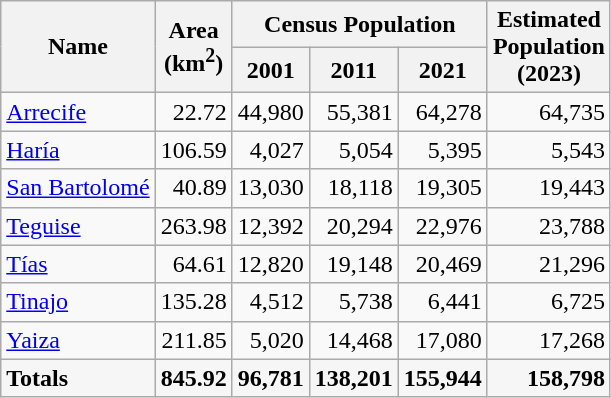<table class="wikitable sortable">
<tr>
<th rowspan="2">Name</th>
<th rowspan="2">Area<br>(km<sup>2</sup>)</th>
<th colspan="3">Census Population</th>
<th rowspan="2">Estimated<br>Population<br>(2023)</th>
</tr>
<tr>
<th>2001</th>
<th>2011</th>
<th>2021</th>
</tr>
<tr>
<td><a href='#'>Arrecife</a></td>
<td align="right">22.72</td>
<td align="right">44,980</td>
<td align="right">55,381</td>
<td align="right">64,278</td>
<td align="right">64,735</td>
</tr>
<tr>
<td><a href='#'>Haría</a></td>
<td align="right">106.59</td>
<td align="right">4,027</td>
<td align="right">5,054</td>
<td align="right">5,395</td>
<td align="right">5,543</td>
</tr>
<tr>
<td><a href='#'>San Bartolomé</a></td>
<td align="right">40.89</td>
<td align="right">13,030</td>
<td align="right">18,118</td>
<td align="right">19,305</td>
<td align="right">19,443</td>
</tr>
<tr>
<td><a href='#'>Teguise</a></td>
<td align="right">263.98</td>
<td align="right">12,392</td>
<td align="right">20,294</td>
<td align="right">22,976</td>
<td align="right">23,788</td>
</tr>
<tr>
<td><a href='#'>Tías</a></td>
<td align="right">64.61</td>
<td align="right">12,820</td>
<td align="right">19,148</td>
<td align="right">20,469</td>
<td align="right">21,296</td>
</tr>
<tr>
<td><a href='#'>Tinajo</a></td>
<td align="right">135.28</td>
<td align="right">4,512</td>
<td align="right">5,738</td>
<td align="right">6,441</td>
<td align="right">6,725</td>
</tr>
<tr>
<td><a href='#'>Yaiza</a></td>
<td align="right">211.85</td>
<td align="right">5,020</td>
<td align="right">14,468</td>
<td align="right">17,080</td>
<td align="right">17,268</td>
</tr>
<tr style="background-color:#F6F6F6; font-weight:bold;">
<td>Totals</td>
<td align="right">845.92</td>
<td align="right">96,781</td>
<td align="right">138,201</td>
<td align="right">155,944</td>
<td align="right">158,798</td>
</tr>
</table>
